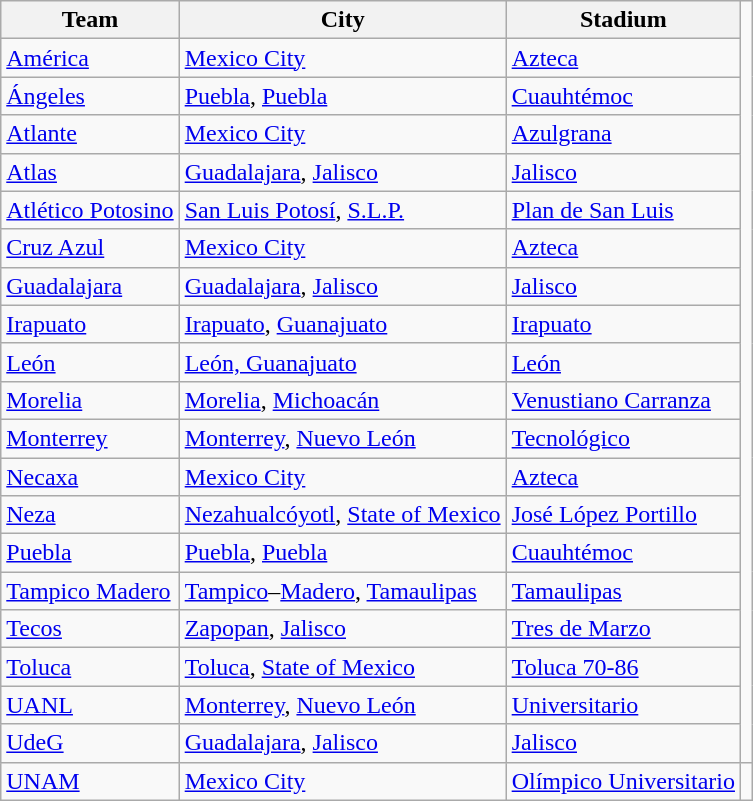<table class="wikitable" class="toccolours sortable">
<tr>
<th>Team</th>
<th>City</th>
<th>Stadium</th>
</tr>
<tr>
<td><a href='#'>América</a></td>
<td><a href='#'>Mexico City</a></td>
<td><a href='#'>Azteca</a></td>
</tr>
<tr>
<td><a href='#'>Ángeles</a></td>
<td><a href='#'>Puebla</a>, <a href='#'>Puebla</a></td>
<td><a href='#'>Cuauhtémoc</a></td>
</tr>
<tr>
<td><a href='#'>Atlante</a></td>
<td><a href='#'>Mexico City</a></td>
<td><a href='#'>Azulgrana</a></td>
</tr>
<tr>
<td><a href='#'>Atlas</a></td>
<td><a href='#'>Guadalajara</a>, <a href='#'>Jalisco</a></td>
<td><a href='#'>Jalisco</a></td>
</tr>
<tr>
<td><a href='#'>Atlético Potosino</a></td>
<td><a href='#'>San Luis Potosí</a>, <a href='#'>S.L.P.</a></td>
<td><a href='#'>Plan de San Luis</a></td>
</tr>
<tr>
<td><a href='#'>Cruz Azul</a></td>
<td><a href='#'>Mexico City</a></td>
<td><a href='#'>Azteca</a></td>
</tr>
<tr>
<td><a href='#'>Guadalajara</a></td>
<td><a href='#'>Guadalajara</a>, <a href='#'>Jalisco</a></td>
<td><a href='#'>Jalisco</a></td>
</tr>
<tr>
<td><a href='#'>Irapuato</a></td>
<td><a href='#'>Irapuato</a>, <a href='#'>Guanajuato</a></td>
<td><a href='#'>Irapuato</a></td>
</tr>
<tr>
<td><a href='#'>León</a></td>
<td><a href='#'>León, Guanajuato</a></td>
<td><a href='#'>León</a></td>
</tr>
<tr>
<td><a href='#'>Morelia</a></td>
<td><a href='#'>Morelia</a>, <a href='#'>Michoacán</a></td>
<td><a href='#'>Venustiano Carranza</a></td>
</tr>
<tr>
<td><a href='#'>Monterrey</a></td>
<td><a href='#'>Monterrey</a>, <a href='#'>Nuevo León</a></td>
<td><a href='#'>Tecnológico</a></td>
</tr>
<tr>
<td><a href='#'>Necaxa</a></td>
<td><a href='#'>Mexico City</a></td>
<td><a href='#'>Azteca</a></td>
</tr>
<tr>
<td><a href='#'>Neza</a></td>
<td><a href='#'>Nezahualcóyotl</a>, <a href='#'>State of Mexico</a></td>
<td><a href='#'>José López Portillo</a></td>
</tr>
<tr>
<td><a href='#'>Puebla</a></td>
<td><a href='#'>Puebla</a>, <a href='#'>Puebla</a></td>
<td><a href='#'>Cuauhtémoc</a></td>
</tr>
<tr>
<td><a href='#'>Tampico Madero</a></td>
<td><a href='#'>Tampico</a>–<a href='#'>Madero</a>, <a href='#'>Tamaulipas</a></td>
<td><a href='#'>Tamaulipas</a></td>
</tr>
<tr>
<td><a href='#'>Tecos</a></td>
<td><a href='#'>Zapopan</a>, <a href='#'>Jalisco</a></td>
<td><a href='#'>Tres de Marzo</a></td>
</tr>
<tr>
<td><a href='#'>Toluca</a></td>
<td><a href='#'>Toluca</a>, <a href='#'>State of Mexico</a></td>
<td><a href='#'>Toluca 70-86</a></td>
</tr>
<tr>
<td><a href='#'>UANL</a></td>
<td><a href='#'>Monterrey</a>, <a href='#'>Nuevo León</a></td>
<td><a href='#'>Universitario</a></td>
</tr>
<tr>
<td><a href='#'>UdeG</a></td>
<td><a href='#'>Guadalajara</a>, <a href='#'>Jalisco</a></td>
<td><a href='#'>Jalisco</a></td>
</tr>
<tr>
<td><a href='#'>UNAM</a></td>
<td><a href='#'>Mexico City</a></td>
<td><a href='#'>Olímpico Universitario</a></td>
<td></td>
</tr>
</table>
